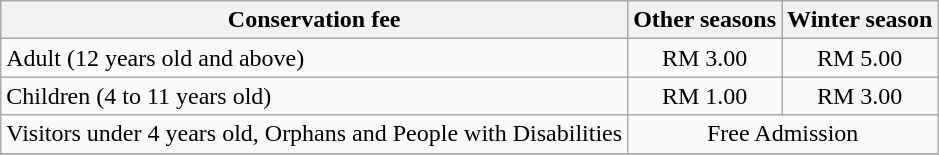<table class="wikitable">
<tr>
<th>Conservation fee</th>
<th>Other seasons</th>
<th>Winter season</th>
</tr>
<tr>
<td>Adult (12 years old and above)</td>
<td align="center">RM 3.00</td>
<td align="center">RM 5.00</td>
</tr>
<tr>
<td>Children (4 to 11 years old)</td>
<td align="center">RM 1.00</td>
<td align="center">RM 3.00</td>
</tr>
<tr>
<td>Visitors under 4 years old, Orphans and People with Disabilities</td>
<td colspan=2 align="center">Free Admission </td>
</tr>
<tr>
</tr>
</table>
